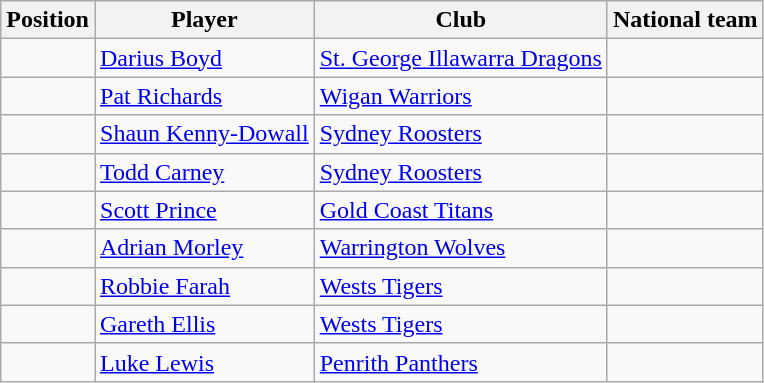<table class="wikitable collapsible collapsed">
<tr>
<th>Position</th>
<th>Player</th>
<th>Club</th>
<th>National team</th>
</tr>
<tr>
<td></td>
<td> <a href='#'>Darius Boyd</a></td>
<td> <a href='#'>St. George Illawarra Dragons</a></td>
<td></td>
</tr>
<tr>
<td></td>
<td> <a href='#'>Pat Richards</a></td>
<td> <a href='#'>Wigan Warriors</a></td>
<td></td>
</tr>
<tr>
<td></td>
<td> <a href='#'>Shaun Kenny-Dowall</a></td>
<td> <a href='#'>Sydney Roosters</a></td>
<td></td>
</tr>
<tr>
<td></td>
<td> <a href='#'>Todd Carney</a></td>
<td> <a href='#'>Sydney Roosters</a></td>
<td></td>
</tr>
<tr>
<td></td>
<td> <a href='#'>Scott Prince</a></td>
<td> <a href='#'>Gold Coast Titans</a></td>
<td></td>
</tr>
<tr>
<td></td>
<td> <a href='#'>Adrian Morley</a></td>
<td> <a href='#'>Warrington Wolves</a></td>
<td></td>
</tr>
<tr>
<td></td>
<td> <a href='#'>Robbie Farah</a></td>
<td> <a href='#'>Wests Tigers</a></td>
<td></td>
</tr>
<tr>
<td></td>
<td> <a href='#'>Gareth Ellis</a></td>
<td> <a href='#'>Wests Tigers</a></td>
<td></td>
</tr>
<tr>
<td></td>
<td> <a href='#'>Luke Lewis</a></td>
<td> <a href='#'>Penrith Panthers</a></td>
<td></td>
</tr>
</table>
